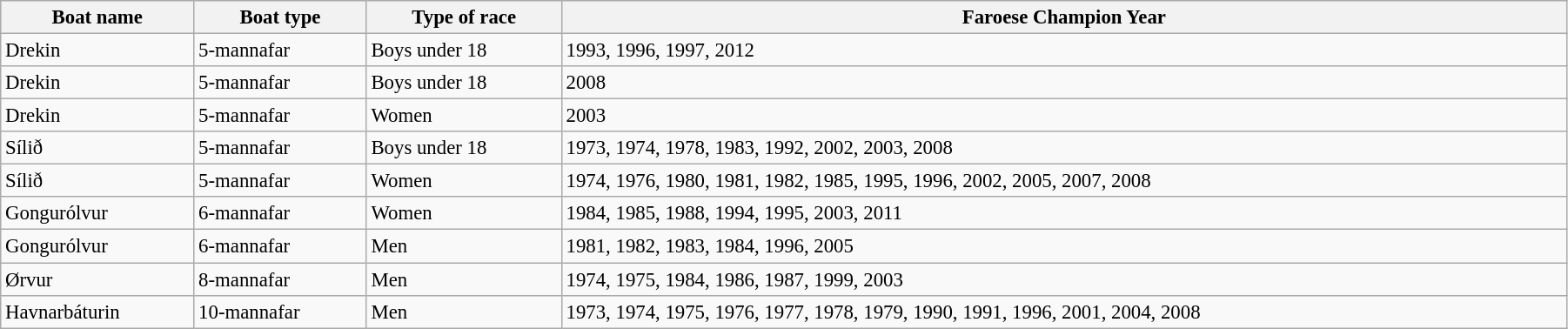<table class=wikitable style="width: 95%; font-size: 95%;">
<tr>
<th>Boat name</th>
<th>Boat type</th>
<th>Type of race</th>
<th>Faroese Champion Year</th>
</tr>
<tr>
<td>Drekin</td>
<td>5-mannafar</td>
<td>Boys under 18</td>
<td>1993, 1996, 1997, 2012</td>
</tr>
<tr>
<td>Drekin</td>
<td>5-mannafar</td>
<td>Boys under 18</td>
<td>2008</td>
</tr>
<tr>
<td>Drekin</td>
<td>5-mannafar</td>
<td>Women</td>
<td>2003</td>
</tr>
<tr>
<td>Sílið</td>
<td>5-mannafar</td>
<td>Boys under 18</td>
<td>1973, 1974, 1978, 1983, 1992, 2002, 2003, 2008</td>
</tr>
<tr>
<td>Sílið</td>
<td>5-mannafar</td>
<td>Women</td>
<td>1974, 1976, 1980, 1981, 1982, 1985, 1995, 1996, 2002, 2005, 2007, 2008</td>
</tr>
<tr>
<td>Gongurólvur</td>
<td>6-mannafar</td>
<td>Women</td>
<td>1984, 1985, 1988, 1994, 1995, 2003, 2011</td>
</tr>
<tr>
<td>Gongurólvur</td>
<td>6-mannafar</td>
<td>Men</td>
<td>1981, 1982, 1983, 1984, 1996, 2005</td>
</tr>
<tr>
<td>Ørvur</td>
<td>8-mannafar</td>
<td>Men</td>
<td>1974, 1975, 1984, 1986, 1987, 1999, 2003</td>
</tr>
<tr>
<td>Havnarbáturin</td>
<td>10-mannafar</td>
<td>Men</td>
<td>1973, 1974, 1975, 1976, 1977, 1978, 1979, 1990, 1991, 1996, 2001, 2004, 2008</td>
</tr>
</table>
